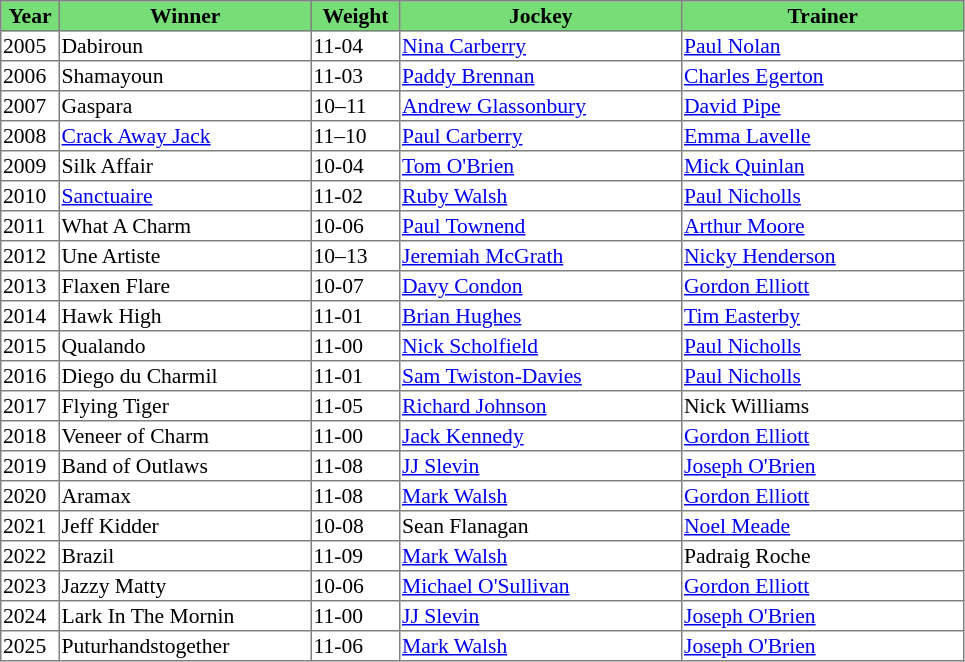<table class = "sortable" | border="1" style="border-collapse: collapse; font-size:90%">
<tr bgcolor="#77dd77" align="center">
<th width="36px"><strong>Year</strong><br></th>
<th width="165px"><strong>Winner</strong><br></th>
<th width="56px"><strong>Weight</strong><br></th>
<th width="185px"><strong>Jockey</strong><br></th>
<th width="185px"><strong>Trainer</strong><br></th>
</tr>
<tr>
<td>2005</td>
<td>Dabiroun</td>
<td>11-04</td>
<td><a href='#'>Nina Carberry</a></td>
<td><a href='#'>Paul Nolan</a></td>
</tr>
<tr>
<td>2006</td>
<td>Shamayoun</td>
<td>11-03</td>
<td><a href='#'>Paddy Brennan</a></td>
<td><a href='#'>Charles Egerton</a></td>
</tr>
<tr>
<td>2007</td>
<td>Gaspara</td>
<td>10–11</td>
<td><a href='#'>Andrew Glassonbury</a></td>
<td><a href='#'>David Pipe</a></td>
</tr>
<tr>
<td>2008</td>
<td><a href='#'>Crack Away Jack</a></td>
<td>11–10</td>
<td><a href='#'>Paul Carberry</a></td>
<td><a href='#'>Emma Lavelle</a></td>
</tr>
<tr>
<td>2009</td>
<td>Silk Affair</td>
<td>10-04</td>
<td><a href='#'>Tom O'Brien</a></td>
<td><a href='#'>Mick Quinlan</a></td>
</tr>
<tr>
<td>2010</td>
<td><a href='#'>Sanctuaire</a></td>
<td>11-02</td>
<td><a href='#'>Ruby Walsh</a></td>
<td><a href='#'>Paul Nicholls</a></td>
</tr>
<tr>
<td>2011</td>
<td>What A Charm</td>
<td>10-06</td>
<td><a href='#'>Paul Townend</a></td>
<td><a href='#'>Arthur Moore</a></td>
</tr>
<tr>
<td>2012</td>
<td>Une Artiste</td>
<td>10–13</td>
<td><a href='#'>Jeremiah McGrath</a></td>
<td><a href='#'>Nicky Henderson</a></td>
</tr>
<tr>
<td>2013</td>
<td>Flaxen Flare</td>
<td>10-07</td>
<td><a href='#'>Davy Condon</a></td>
<td><a href='#'>Gordon Elliott</a></td>
</tr>
<tr>
<td>2014</td>
<td>Hawk High</td>
<td>11-01</td>
<td><a href='#'>Brian Hughes</a></td>
<td><a href='#'>Tim Easterby</a></td>
</tr>
<tr>
<td>2015</td>
<td>Qualando</td>
<td>11-00</td>
<td><a href='#'>Nick Scholfield</a></td>
<td><a href='#'>Paul Nicholls</a></td>
</tr>
<tr>
<td>2016</td>
<td>Diego du Charmil</td>
<td>11-01</td>
<td><a href='#'>Sam Twiston-Davies</a></td>
<td><a href='#'>Paul Nicholls</a></td>
</tr>
<tr>
<td>2017</td>
<td>Flying Tiger</td>
<td>11-05</td>
<td><a href='#'>Richard Johnson</a></td>
<td>Nick Williams</td>
</tr>
<tr>
<td>2018</td>
<td>Veneer of Charm</td>
<td>11-00</td>
<td><a href='#'>Jack Kennedy</a></td>
<td><a href='#'>Gordon Elliott</a></td>
</tr>
<tr>
<td>2019</td>
<td>Band of Outlaws</td>
<td>11-08</td>
<td><a href='#'>JJ Slevin</a></td>
<td><a href='#'>Joseph O'Brien</a></td>
</tr>
<tr>
<td>2020</td>
<td>Aramax</td>
<td>11-08</td>
<td><a href='#'>Mark Walsh</a></td>
<td><a href='#'>Gordon Elliott</a></td>
</tr>
<tr>
<td>2021</td>
<td>Jeff Kidder</td>
<td>10-08</td>
<td>Sean Flanagan</td>
<td><a href='#'>Noel Meade</a></td>
</tr>
<tr>
<td>2022</td>
<td>Brazil</td>
<td>11-09</td>
<td><a href='#'>Mark Walsh</a></td>
<td>Padraig Roche</td>
</tr>
<tr>
<td>2023</td>
<td>Jazzy Matty</td>
<td>10-06</td>
<td><a href='#'>Michael O'Sullivan</a></td>
<td><a href='#'>Gordon Elliott</a></td>
</tr>
<tr>
<td>2024</td>
<td>Lark In The Mornin</td>
<td>11-00</td>
<td><a href='#'>JJ Slevin</a></td>
<td><a href='#'>Joseph O'Brien</a></td>
</tr>
<tr>
<td>2025</td>
<td>Puturhandstogether</td>
<td>11-06</td>
<td><a href='#'>Mark Walsh</a></td>
<td><a href='#'>Joseph O'Brien</a></td>
</tr>
</table>
